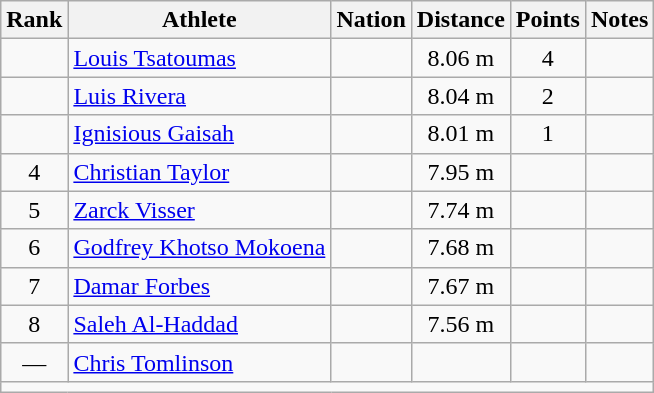<table class="wikitable mw-datatable sortable" style="text-align:center;">
<tr>
<th>Rank</th>
<th>Athlete</th>
<th>Nation</th>
<th>Distance</th>
<th>Points</th>
<th>Notes</th>
</tr>
<tr>
<td></td>
<td align=left><a href='#'>Louis Tsatoumas</a></td>
<td align=left></td>
<td>8.06 m </td>
<td>4</td>
<td></td>
</tr>
<tr>
<td></td>
<td align=left><a href='#'>Luis Rivera</a></td>
<td align=left></td>
<td>8.04 m </td>
<td>2</td>
<td></td>
</tr>
<tr>
<td></td>
<td align=left><a href='#'>Ignisious Gaisah</a></td>
<td align=left></td>
<td>8.01 m </td>
<td>1</td>
<td></td>
</tr>
<tr>
<td>4</td>
<td align=left><a href='#'>Christian Taylor</a></td>
<td align=left></td>
<td>7.95 m </td>
<td></td>
<td></td>
</tr>
<tr>
<td>5</td>
<td align=left><a href='#'>Zarck Visser</a></td>
<td align=left></td>
<td>7.74 m </td>
<td></td>
<td></td>
</tr>
<tr>
<td>6</td>
<td align=left><a href='#'>Godfrey Khotso Mokoena</a></td>
<td align=left></td>
<td>7.68 m </td>
<td></td>
<td></td>
</tr>
<tr>
<td>7</td>
<td align=left><a href='#'>Damar Forbes</a></td>
<td align=left></td>
<td>7.67 m </td>
<td></td>
<td></td>
</tr>
<tr>
<td>8</td>
<td align=left><a href='#'>Saleh Al-Haddad</a></td>
<td align=left></td>
<td>7.56 m </td>
<td></td>
<td></td>
</tr>
<tr>
<td>—</td>
<td align=left><a href='#'>Chris Tomlinson</a></td>
<td align=left></td>
<td></td>
<td></td>
<td></td>
</tr>
<tr class="sortbottom">
<td colspan=6></td>
</tr>
</table>
